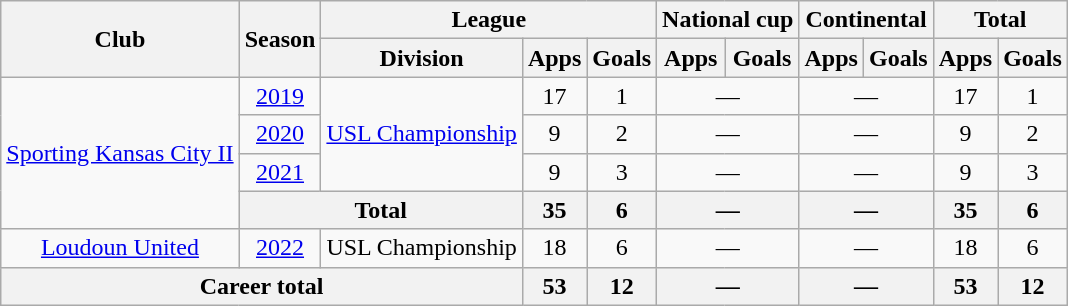<table class=wikitable style=text-align:center>
<tr>
<th rowspan="2">Club</th>
<th rowspan="2">Season</th>
<th colspan="3">League</th>
<th colspan="2">National cup</th>
<th colspan="2">Continental</th>
<th colspan="2">Total</th>
</tr>
<tr>
<th>Division</th>
<th>Apps</th>
<th>Goals</th>
<th>Apps</th>
<th>Goals</th>
<th>Apps</th>
<th>Goals</th>
<th>Apps</th>
<th>Goals</th>
</tr>
<tr>
<td rowspan="4"><a href='#'>Sporting Kansas City II</a></td>
<td><a href='#'>2019</a></td>
<td rowspan="3"><a href='#'>USL Championship</a></td>
<td>17</td>
<td>1</td>
<td colspan="2">—</td>
<td colspan="2">—</td>
<td>17</td>
<td>1</td>
</tr>
<tr>
<td><a href='#'>2020</a></td>
<td>9</td>
<td>2</td>
<td colspan="2">—</td>
<td colspan="2">—</td>
<td>9</td>
<td>2</td>
</tr>
<tr>
<td><a href='#'>2021</a></td>
<td>9</td>
<td>3</td>
<td colspan="2">—</td>
<td colspan="2">—</td>
<td>9</td>
<td>3</td>
</tr>
<tr>
<th colspan="2">Total</th>
<th>35</th>
<th>6</th>
<th colspan="2">—</th>
<th colspan="2">—</th>
<th>35</th>
<th>6</th>
</tr>
<tr>
<td rowspan="1"><a href='#'>Loudoun United</a></td>
<td><a href='#'>2022</a></td>
<td>USL Championship</td>
<td>18</td>
<td>6</td>
<td colspan="2">—</td>
<td colspan="2">—</td>
<td>18</td>
<td>6</td>
</tr>
<tr>
<th colspan="3">Career total</th>
<th>53</th>
<th>12</th>
<th colspan="2">—</th>
<th colspan="2">—</th>
<th>53</th>
<th>12</th>
</tr>
</table>
